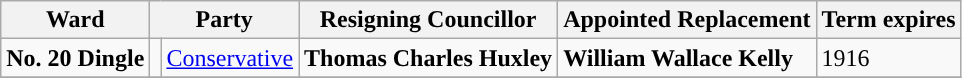<table class="wikitable">
<tr>
<th>Ward</th>
<th colspan="2">Party</th>
<th>Resigning Councillor</th>
<th>Appointed Replacement</th>
<th>Term expires</th>
</tr>
<tr>
<td><strong>No. 20 Dingle</strong></td>
<td style="background-color:"></td>
<td><a href='#'>Conservative</a></td>
<td><strong>Thomas Charles Huxley</strong></td>
<td><strong>William Wallace Kelly</strong></td>
<td>1916</td>
</tr>
<tr>
</tr>
</table>
